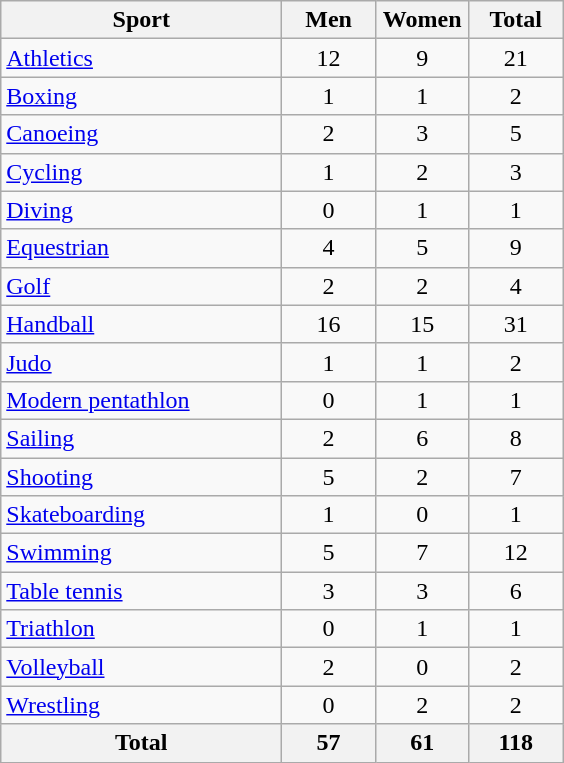<table class="wikitable sortable" style="text-align:center;">
<tr>
<th width=180>Sport</th>
<th width=55>Men</th>
<th width=55>Women</th>
<th width=55>Total</th>
</tr>
<tr>
<td align=left><a href='#'>Athletics</a></td>
<td>12</td>
<td>9</td>
<td>21</td>
</tr>
<tr>
<td align=left><a href='#'>Boxing</a></td>
<td>1</td>
<td>1</td>
<td>2</td>
</tr>
<tr>
<td align=left><a href='#'>Canoeing</a></td>
<td>2</td>
<td>3</td>
<td>5</td>
</tr>
<tr>
<td align=left><a href='#'>Cycling</a></td>
<td>1</td>
<td>2</td>
<td>3</td>
</tr>
<tr>
<td align=left><a href='#'>Diving</a></td>
<td>0</td>
<td>1</td>
<td>1</td>
</tr>
<tr>
<td align=left><a href='#'>Equestrian</a></td>
<td>4</td>
<td>5</td>
<td>9</td>
</tr>
<tr>
<td align=left><a href='#'>Golf</a></td>
<td>2</td>
<td>2</td>
<td>4</td>
</tr>
<tr>
<td align=left><a href='#'>Handball</a></td>
<td>16</td>
<td>15</td>
<td>31</td>
</tr>
<tr>
<td align=left><a href='#'>Judo</a></td>
<td>1</td>
<td>1</td>
<td>2</td>
</tr>
<tr>
<td align=left><a href='#'>Modern pentathlon</a></td>
<td>0</td>
<td>1</td>
<td>1</td>
</tr>
<tr>
<td align=left><a href='#'>Sailing</a></td>
<td>2</td>
<td>6</td>
<td>8</td>
</tr>
<tr>
<td align=left><a href='#'>Shooting</a></td>
<td>5</td>
<td>2</td>
<td>7</td>
</tr>
<tr>
<td align=left><a href='#'>Skateboarding</a></td>
<td>1</td>
<td>0</td>
<td>1</td>
</tr>
<tr>
<td align=left><a href='#'>Swimming</a></td>
<td>5</td>
<td>7</td>
<td>12</td>
</tr>
<tr>
<td align=left><a href='#'>Table tennis</a></td>
<td>3</td>
<td>3</td>
<td>6</td>
</tr>
<tr>
<td align=left><a href='#'>Triathlon</a></td>
<td>0</td>
<td>1</td>
<td>1</td>
</tr>
<tr>
<td align=left><a href='#'>Volleyball</a></td>
<td>2</td>
<td>0</td>
<td>2</td>
</tr>
<tr>
<td align=left><a href='#'>Wrestling</a></td>
<td>0</td>
<td>2</td>
<td>2</td>
</tr>
<tr>
<th>Total</th>
<th>57</th>
<th>61</th>
<th>118</th>
</tr>
</table>
